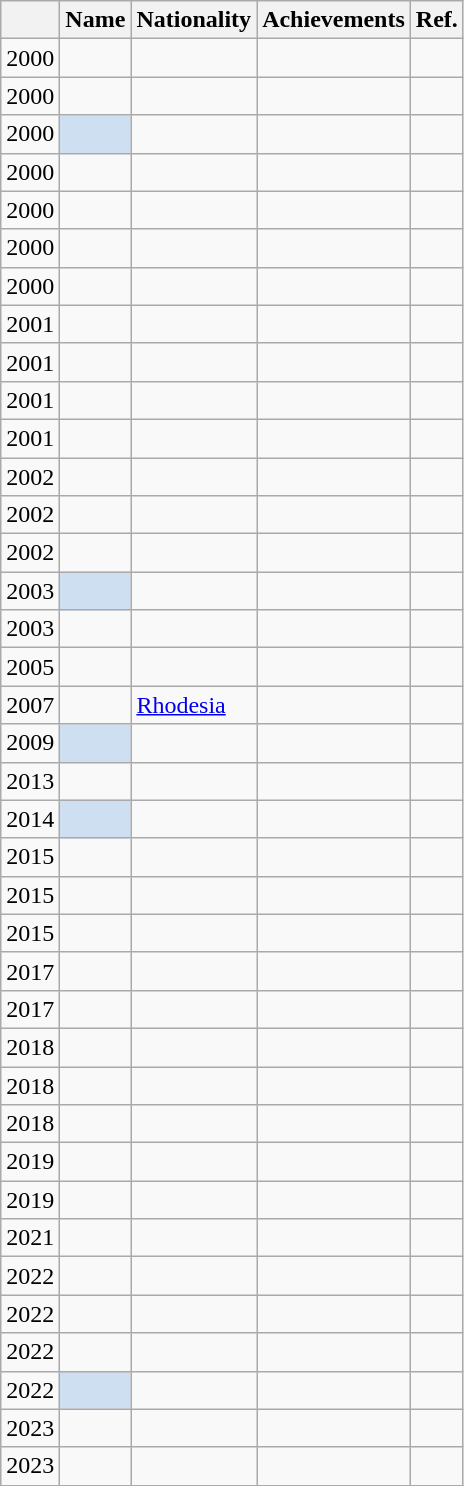<table class="wikitable sortable" style="text-align:left;">
<tr>
<th></th>
<th>Name</th>
<th>Nationality</th>
<th class="unsortable">Achievements</th>
<th class="unsortable">Ref.</th>
</tr>
<tr>
<td align=center>2000</td>
<td></td>
<td></td>
<td></td>
<td></td>
</tr>
<tr>
<td align=center>2000</td>
<td></td>
<td></td>
<td></td>
<td></td>
</tr>
<tr>
<td align=center>2000</td>
<td style=background:#CEDFF2></td>
<td></td>
<td></td>
<td></td>
</tr>
<tr>
<td align=center>2000</td>
<td></td>
<td></td>
<td></td>
<td></td>
</tr>
<tr>
<td align=center>2000</td>
<td></td>
<td></td>
<td></td>
<td></td>
</tr>
<tr>
<td align=center>2000</td>
<td></td>
<td></td>
<td></td>
<td></td>
</tr>
<tr>
<td align=center>2000</td>
<td></td>
<td></td>
<td></td>
<td></td>
</tr>
<tr>
<td align=center>2001</td>
<td></td>
<td></td>
<td></td>
<td></td>
</tr>
<tr>
<td align=center>2001</td>
<td></td>
<td></td>
<td></td>
<td></td>
</tr>
<tr>
<td align=center>2001</td>
<td></td>
<td></td>
<td></td>
<td></td>
</tr>
<tr>
<td align=center>2001</td>
<td></td>
<td></td>
<td></td>
<td></td>
</tr>
<tr>
<td align=center>2002</td>
<td></td>
<td></td>
<td></td>
<td></td>
</tr>
<tr>
<td align=center>2002</td>
<td></td>
<td></td>
<td></td>
<td></td>
</tr>
<tr>
<td align=center>2002</td>
<td></td>
<td></td>
<td></td>
<td></td>
</tr>
<tr>
<td align=center>2003</td>
<td style=background:#CEDFF2></td>
<td></td>
<td></td>
<td></td>
</tr>
<tr>
<td align=center>2003</td>
<td></td>
<td></td>
<td></td>
<td></td>
</tr>
<tr>
<td align=center>2005</td>
<td></td>
<td></td>
<td></td>
<td></td>
</tr>
<tr>
<td align=center>2007</td>
<td></td>
<td> <a href='#'>Rhodesia</a></td>
<td></td>
<td></td>
</tr>
<tr>
<td align=center>2009</td>
<td style=background:#CEDFF2></td>
<td></td>
<td></td>
<td></td>
</tr>
<tr>
<td align=center>2013</td>
<td></td>
<td></td>
<td></td>
<td></td>
</tr>
<tr>
<td align=center>2014</td>
<td style=background:#CEDFF2></td>
<td></td>
<td></td>
<td></td>
</tr>
<tr>
<td align=center>2015</td>
<td></td>
<td></td>
<td></td>
<td></td>
</tr>
<tr>
<td align=center>2015</td>
<td></td>
<td></td>
<td></td>
<td></td>
</tr>
<tr>
<td align=center>2015</td>
<td></td>
<td></td>
<td></td>
<td></td>
</tr>
<tr>
<td align=center>2017</td>
<td></td>
<td></td>
<td></td>
<td></td>
</tr>
<tr>
<td align=center>2017</td>
<td></td>
<td></td>
<td></td>
<td></td>
</tr>
<tr>
<td align=center>2018</td>
<td></td>
<td></td>
<td></td>
<td></td>
</tr>
<tr>
<td align=center>2018</td>
<td></td>
<td></td>
<td></td>
<td></td>
</tr>
<tr>
<td align=center>2018</td>
<td></td>
<td></td>
<td></td>
<td></td>
</tr>
<tr>
<td align=center>2019</td>
<td></td>
<td></td>
<td></td>
<td></td>
</tr>
<tr>
<td align=center>2019</td>
<td></td>
<td></td>
<td></td>
<td></td>
</tr>
<tr>
<td align=center>2021</td>
<td></td>
<td></td>
<td></td>
<td></td>
</tr>
<tr>
<td align=center>2022</td>
<td></td>
<td></td>
<td></td>
<td></td>
</tr>
<tr>
<td align=center>2022</td>
<td></td>
<td></td>
<td></td>
<td></td>
</tr>
<tr>
<td align=center>2022</td>
<td></td>
<td></td>
<td></td>
<td></td>
</tr>
<tr>
<td align=center>2022</td>
<td style=background:#CEDFF2></td>
<td></td>
<td></td>
<td></td>
</tr>
<tr>
<td align=center>2023</td>
<td></td>
<td></td>
<td></td>
<td></td>
</tr>
<tr>
<td align=center>2023</td>
<td></td>
<td></td>
<td></td>
<td></td>
</tr>
</table>
